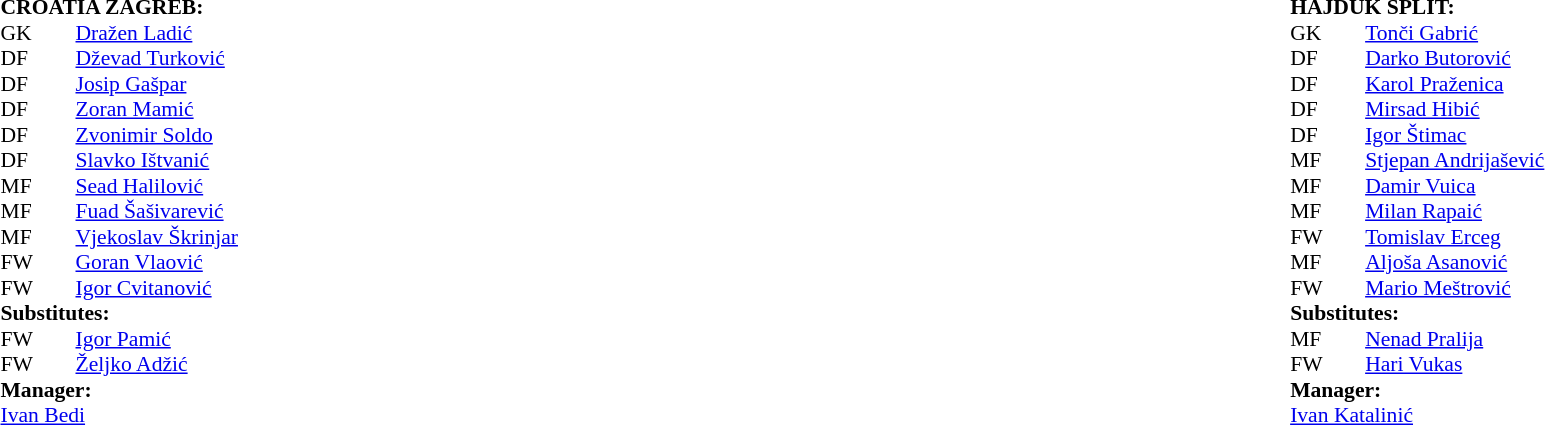<table width="100%">
<tr>
<td valign="top" width="50%"><br><table style="font-size:90%" cellspacing="0" cellpadding="0">
<tr>
<td colspan=4><strong>CROATIA ZAGREB:</strong></td>
</tr>
<tr>
<th width=25></th>
<th width=25></th>
</tr>
<tr>
<td>GK</td>
<td><strong> </strong></td>
<td> <a href='#'>Dražen Ladić</a></td>
</tr>
<tr>
<td>DF</td>
<td><strong> </strong></td>
<td> <a href='#'>Dževad Turković</a></td>
</tr>
<tr>
<td>DF</td>
<td><strong> </strong></td>
<td> <a href='#'>Josip Gašpar</a></td>
<td></td>
<td></td>
</tr>
<tr>
<td>DF</td>
<td><strong> </strong></td>
<td> <a href='#'>Zoran Mamić</a></td>
</tr>
<tr>
<td>DF</td>
<td><strong> </strong></td>
<td> <a href='#'>Zvonimir Soldo</a></td>
</tr>
<tr>
<td>DF</td>
<td><strong> </strong></td>
<td> <a href='#'>Slavko Ištvanić</a></td>
</tr>
<tr>
<td>MF</td>
<td><strong> </strong></td>
<td> <a href='#'>Sead Halilović</a></td>
<td></td>
</tr>
<tr>
<td>MF</td>
<td><strong> </strong></td>
<td> <a href='#'>Fuad Šašivarević</a></td>
</tr>
<tr>
<td>MF</td>
<td><strong> </strong></td>
<td> <a href='#'>Vjekoslav Škrinjar</a></td>
</tr>
<tr>
<td>FW</td>
<td><strong> </strong></td>
<td> <a href='#'>Goran Vlaović</a></td>
<td></td>
<td></td>
</tr>
<tr>
<td>FW</td>
<td><strong> </strong></td>
<td> <a href='#'>Igor Cvitanović</a></td>
</tr>
<tr>
<td colspan=3><strong>Substitutes:</strong></td>
</tr>
<tr>
<td>FW</td>
<td><strong> </strong></td>
<td> <a href='#'>Igor Pamić</a></td>
<td></td>
<td></td>
</tr>
<tr>
<td>FW</td>
<td><strong> </strong></td>
<td> <a href='#'>Željko Adžić</a></td>
<td></td>
<td></td>
</tr>
<tr>
<td colspan=3><strong>Manager:</strong></td>
</tr>
<tr>
<td colspan=3> <a href='#'>Ivan Bedi</a></td>
</tr>
<tr>
</tr>
</table>
</td>
<td valign="top" width="50%"><br><table style="font-size:90%" cellspacing="0" cellpadding="0" align=center>
<tr>
<td colspan=4><strong>HAJDUK SPLIT:</strong></td>
</tr>
<tr>
<th width=25></th>
<th width=25></th>
</tr>
<tr>
<td>GK</td>
<td><strong> </strong></td>
<td> <a href='#'>Tonči Gabrić</a></td>
</tr>
<tr>
<td>DF</td>
<td><strong> </strong></td>
<td> <a href='#'>Darko Butorović</a></td>
</tr>
<tr>
<td>DF</td>
<td><strong> </strong></td>
<td> <a href='#'>Karol Praženica</a></td>
</tr>
<tr>
<td>DF</td>
<td><strong> </strong></td>
<td> <a href='#'>Mirsad Hibić</a></td>
</tr>
<tr>
<td>DF</td>
<td><strong> </strong></td>
<td> <a href='#'>Igor Štimac</a></td>
<td></td>
</tr>
<tr>
<td>MF</td>
<td><strong> </strong></td>
<td> <a href='#'>Stjepan Andrijašević</a></td>
</tr>
<tr>
<td>MF</td>
<td><strong> </strong></td>
<td> <a href='#'>Damir Vuica</a></td>
<td></td>
</tr>
<tr>
<td>MF</td>
<td><strong> </strong></td>
<td> <a href='#'>Milan Rapaić</a></td>
</tr>
<tr>
<td>FW</td>
<td><strong> </strong></td>
<td> <a href='#'>Tomislav Erceg</a></td>
<td></td>
<td></td>
</tr>
<tr>
<td>MF</td>
<td><strong> </strong></td>
<td> <a href='#'>Aljoša Asanović</a></td>
<td> </td>
<td></td>
</tr>
<tr>
<td>FW</td>
<td><strong> </strong></td>
<td> <a href='#'>Mario Meštrović</a></td>
</tr>
<tr>
<td colspan=3><strong>Substitutes:</strong></td>
</tr>
<tr>
<td>MF</td>
<td><strong> </strong></td>
<td> <a href='#'>Nenad Pralija</a></td>
<td></td>
<td></td>
</tr>
<tr>
<td>FW</td>
<td><strong> </strong></td>
<td> <a href='#'>Hari Vukas</a></td>
<td></td>
<td></td>
</tr>
<tr>
<td colspan=3><strong>Manager:</strong></td>
</tr>
<tr>
<td colspan=3> <a href='#'>Ivan Katalinić</a></td>
</tr>
</table>
</td>
</tr>
</table>
